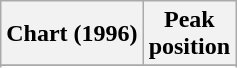<table class="wikitable sortable plainrowheaders" style="text-align:center">
<tr>
<th scope="col">Chart (1996)</th>
<th scope="col">Peak<br> position</th>
</tr>
<tr>
</tr>
<tr>
</tr>
</table>
